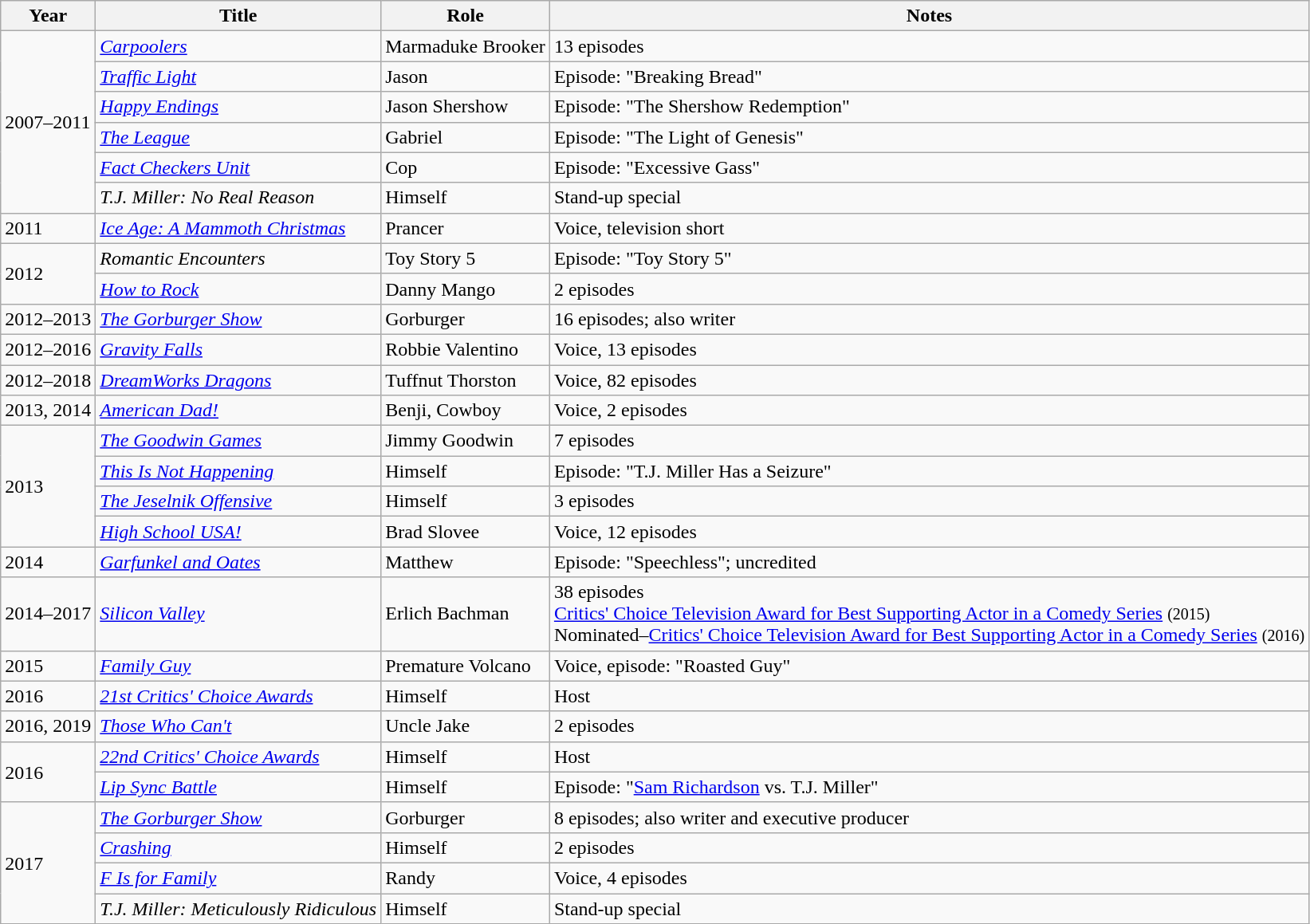<table class="wikitable sortable">
<tr>
<th>Year</th>
<th>Title</th>
<th>Role</th>
<th class="unsortable">Notes</th>
</tr>
<tr>
<td rowspan="6">2007–2011</td>
<td><em><a href='#'>Carpoolers</a></em></td>
<td>Marmaduke Brooker</td>
<td>13 episodes</td>
</tr>
<tr>
<td><em><a href='#'>Traffic Light</a></em></td>
<td>Jason</td>
<td>Episode: "Breaking Bread"</td>
</tr>
<tr>
<td><em><a href='#'>Happy Endings</a></em></td>
<td>Jason Shershow</td>
<td>Episode: "The Shershow Redemption"</td>
</tr>
<tr>
<td><em><a href='#'>The League</a></em></td>
<td>Gabriel</td>
<td>Episode: "The Light of Genesis"</td>
</tr>
<tr>
<td><em><a href='#'>Fact Checkers Unit</a></em></td>
<td>Cop</td>
<td>Episode: "Excessive Gass"</td>
</tr>
<tr>
<td><em>T.J. Miller: No Real Reason</em></td>
<td>Himself</td>
<td>Stand-up special</td>
</tr>
<tr>
<td>2011</td>
<td><em><a href='#'>Ice Age: A Mammoth Christmas</a></em></td>
<td>Prancer</td>
<td>Voice, television short</td>
</tr>
<tr>
<td rowspan="2">2012</td>
<td><em>Romantic Encounters</em></td>
<td>Toy Story 5</td>
<td>Episode: "Toy Story 5"</td>
</tr>
<tr>
<td><em><a href='#'>How to Rock</a></em></td>
<td>Danny Mango</td>
<td>2 episodes</td>
</tr>
<tr>
<td>2012–2013</td>
<td><em><a href='#'>The Gorburger Show</a></em></td>
<td>Gorburger</td>
<td>16 episodes; also writer</td>
</tr>
<tr>
<td>2012–2016</td>
<td><em><a href='#'>Gravity Falls</a></em></td>
<td>Robbie Valentino</td>
<td>Voice, 13 episodes</td>
</tr>
<tr>
<td>2012–2018</td>
<td><em><a href='#'>DreamWorks Dragons</a></em></td>
<td>Tuffnut Thorston</td>
<td>Voice, 82 episodes</td>
</tr>
<tr>
<td>2013, 2014</td>
<td><em><a href='#'>American Dad!</a></em></td>
<td>Benji, Cowboy</td>
<td>Voice, 2 episodes</td>
</tr>
<tr>
<td rowspan="4">2013</td>
<td><em><a href='#'>The Goodwin Games</a></em></td>
<td>Jimmy Goodwin</td>
<td>7 episodes</td>
</tr>
<tr>
<td><em><a href='#'>This Is Not Happening</a></em></td>
<td>Himself</td>
<td>Episode: "T.J. Miller Has a Seizure"</td>
</tr>
<tr>
<td><em><a href='#'>The Jeselnik Offensive</a></em></td>
<td>Himself</td>
<td>3 episodes</td>
</tr>
<tr>
<td><em><a href='#'>High School USA!</a></em></td>
<td>Brad Slovee</td>
<td>Voice, 12 episodes</td>
</tr>
<tr>
<td>2014</td>
<td><em><a href='#'>Garfunkel and Oates</a></em></td>
<td>Matthew</td>
<td>Episode: "Speechless"; uncredited</td>
</tr>
<tr>
<td>2014–2017</td>
<td><em><a href='#'>Silicon Valley</a></em></td>
<td>Erlich Bachman</td>
<td>38 episodes<br><a href='#'>Critics' Choice Television Award for Best Supporting Actor in a Comedy Series</a> <small>(2015)</small><br>Nominated–<a href='#'>Critics' Choice Television Award for Best Supporting Actor in a Comedy Series</a> <small>(2016)</small></td>
</tr>
<tr>
<td>2015</td>
<td><em><a href='#'>Family Guy</a></em></td>
<td>Premature Volcano</td>
<td>Voice, episode: "Roasted Guy"</td>
</tr>
<tr>
<td>2016</td>
<td><em><a href='#'>21st Critics' Choice Awards</a></em></td>
<td>Himself</td>
<td>Host</td>
</tr>
<tr>
<td>2016, 2019</td>
<td><em><a href='#'>Those Who Can't</a></em></td>
<td>Uncle Jake</td>
<td>2 episodes</td>
</tr>
<tr>
<td rowspan="2">2016</td>
<td><em><a href='#'>22nd Critics' Choice Awards</a></em></td>
<td>Himself</td>
<td>Host</td>
</tr>
<tr>
<td><em><a href='#'>Lip Sync Battle</a></em></td>
<td>Himself</td>
<td>Episode: "<a href='#'>Sam Richardson</a> vs. T.J. Miller"</td>
</tr>
<tr>
<td rowspan="4">2017</td>
<td><em><a href='#'>The Gorburger Show</a></em></td>
<td>Gorburger</td>
<td>8 episodes; also writer and executive producer</td>
</tr>
<tr>
<td><em><a href='#'>Crashing</a></em></td>
<td>Himself</td>
<td>2 episodes</td>
</tr>
<tr>
<td><em><a href='#'>F Is for Family</a></em></td>
<td>Randy</td>
<td>Voice, 4 episodes</td>
</tr>
<tr>
<td><em>T.J. Miller: Meticulously Ridiculous</em></td>
<td>Himself</td>
<td>Stand-up special</td>
</tr>
</table>
